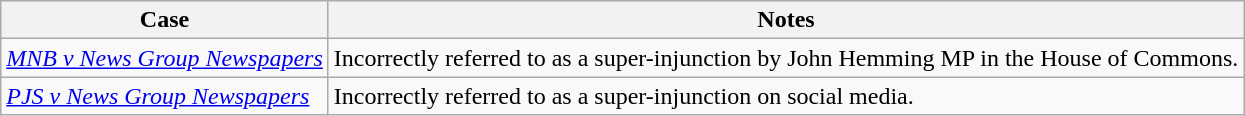<table class="wikitable">
<tr>
<th>Case</th>
<th>Notes</th>
</tr>
<tr>
<td><em><a href='#'>MNB v News Group Newspapers</a></em></td>
<td>Incorrectly referred to as a super-injunction by John Hemming MP in the House of Commons.</td>
</tr>
<tr>
<td><em><a href='#'>PJS v News Group Newspapers</a></em></td>
<td>Incorrectly referred to as a super-injunction on social media.</td>
</tr>
</table>
